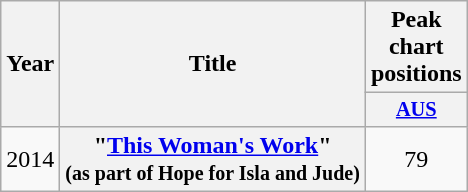<table class="wikitable plainrowheaders" style="text-align:center;" border="1">
<tr>
<th scope="col" rowspan="2">Year</th>
<th scope="col" rowspan="2">Title</th>
<th scope="col" colspan="1">Peak chart positions</th>
</tr>
<tr>
<th scope="col" style="width:3em;font-size:85%;"><a href='#'>AUS</a><br></th>
</tr>
<tr>
<td>2014</td>
<th scope="row">"<a href='#'>This Woman's Work</a>"<br><small>(as part of Hope for Isla and Jude)</small></th>
<td>79</td>
</tr>
</table>
